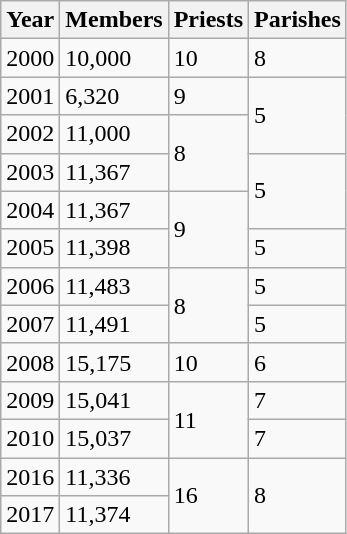<table class="wikitable">
<tr>
<th>Year</th>
<th>Members</th>
<th>Priests</th>
<th>Parishes</th>
</tr>
<tr>
<td>2000</td>
<td>10,000</td>
<td>10</td>
<td>8</td>
</tr>
<tr>
<td>2001</td>
<td>6,320</td>
<td>9</td>
<td rowspan="2">5</td>
</tr>
<tr>
<td>2002</td>
<td>11,000</td>
<td rowspan="2">8</td>
</tr>
<tr>
<td>2003</td>
<td>11,367</td>
<td rowspan="2">5</td>
</tr>
<tr>
<td>2004</td>
<td>11,367</td>
<td rowspan="2">9</td>
</tr>
<tr>
<td>2005</td>
<td>11,398</td>
<td>5</td>
</tr>
<tr>
<td>2006</td>
<td>11,483</td>
<td rowspan="2">8</td>
<td>5</td>
</tr>
<tr>
<td>2007</td>
<td>11,491</td>
<td>5</td>
</tr>
<tr>
<td>2008</td>
<td>15,175</td>
<td>10</td>
<td>6</td>
</tr>
<tr>
<td>2009</td>
<td>15,041</td>
<td rowspan="2">11</td>
<td>7</td>
</tr>
<tr>
<td>2010</td>
<td>15,037</td>
<td>7</td>
</tr>
<tr>
<td>2016</td>
<td>11,336</td>
<td rowspan="2">16</td>
<td rowspan="2">8</td>
</tr>
<tr>
<td>2017</td>
<td>11,374</td>
</tr>
</table>
